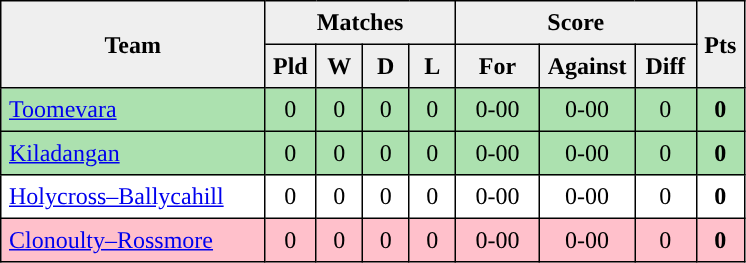<table style=border-collapse:collapse border=1 cellspacing=0 cellpadding=5>
<tr align=center bgcolor=#efefef>
<th rowspan=2 width=165>Team</th>
<th colspan=4>Matches</th>
<th colspan=3>Score</th>
<th rowspan=2width=20>Pts</th>
</tr>
<tr align=center bgcolor=#efefef>
<th width=20>Pld</th>
<th width=20>W</th>
<th width=20>D</th>
<th width=20>L</th>
<th width=45>For</th>
<th width=45>Against</th>
<th width=30>Diff</th>
</tr>
<tr align=center style="background:#ACE1AF;">
<td style="text-align:left;"> <a href='#'>Toomevara</a></td>
<td>0</td>
<td>0</td>
<td>0</td>
<td>0</td>
<td>0-00</td>
<td>0-00</td>
<td>0</td>
<td><strong>0</strong></td>
</tr>
<tr align=center style="background:#ACE1AF;">
<td style="text-align:left;"> <a href='#'>Kiladangan</a></td>
<td>0</td>
<td>0</td>
<td>0</td>
<td>0</td>
<td>0-00</td>
<td>0-00</td>
<td>0</td>
<td><strong>0</strong></td>
</tr>
<tr align=center>
<td style="text-align:left;"> <a href='#'>Holycross–Ballycahill</a></td>
<td>0</td>
<td>0</td>
<td>0</td>
<td>0</td>
<td>0-00</td>
<td>0-00</td>
<td>0</td>
<td><strong>0</strong></td>
</tr>
<tr align=center style="background:#FFC0CB;">
<td style="text-align:left;"> <a href='#'>Clonoulty–Rossmore</a></td>
<td>0</td>
<td>0</td>
<td>0</td>
<td>0</td>
<td>0-00</td>
<td>0-00</td>
<td>0</td>
<td><strong>0</strong></td>
</tr>
</table>
